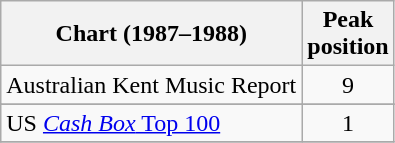<table class="wikitable sortable">
<tr>
<th>Chart (1987–1988)</th>
<th>Peak<br>position</th>
</tr>
<tr>
<td>Australian Kent Music Report</td>
<td align="center">9</td>
</tr>
<tr>
</tr>
<tr>
</tr>
<tr>
</tr>
<tr>
</tr>
<tr>
</tr>
<tr>
<td>US <em><a href='#'>Cash Box</em> Top 100</a></td>
<td align="center">1</td>
</tr>
<tr>
</tr>
</table>
